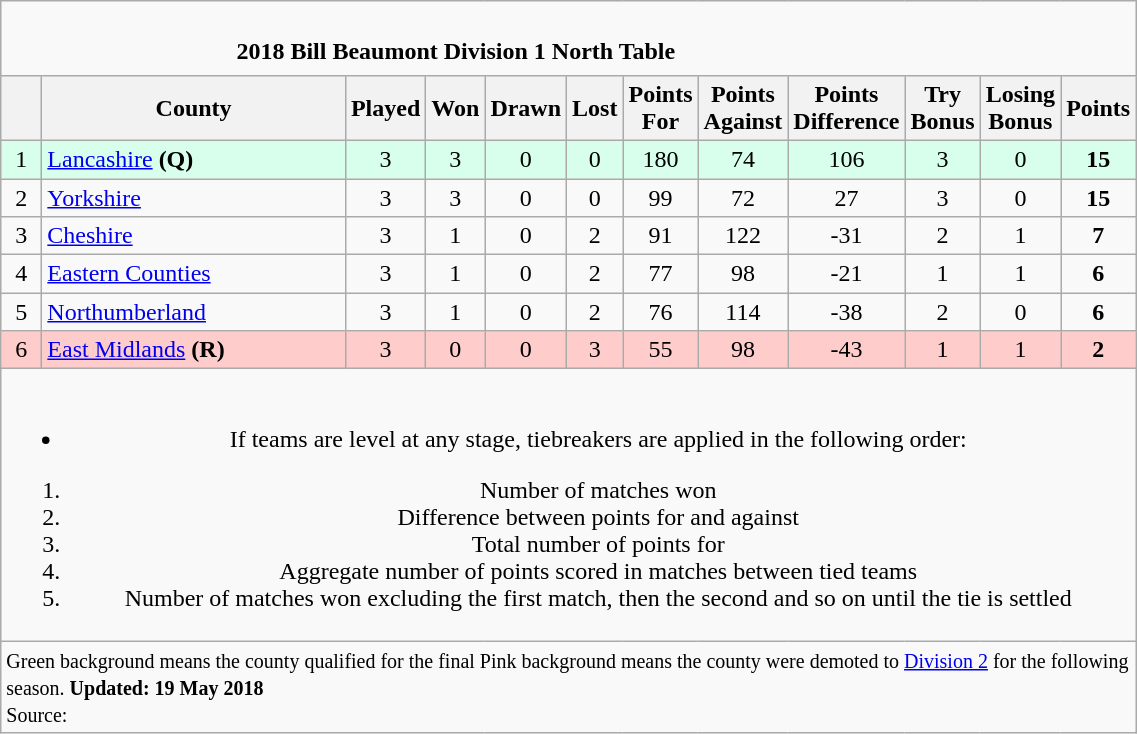<table class="wikitable" style="text-align: center;">
<tr>
<td colspan="15" cellpadding="0" cellspacing="0"><br><table border="0" width="80%" cellpadding="0" cellspacing="0">
<tr>
<td width=20% style="border:0px"></td>
<td style="border:0px"><strong>2018 Bill Beaumont Division 1 North Table</strong></td>
<td width=20% style="border:0px" align=right></td>
</tr>
</table>
</td>
</tr>
<tr>
<th bgcolor="#efefef" width="20"></th>
<th bgcolor="#efefef" width="195">County</th>
<th bgcolor="#efefef" width="20">Played</th>
<th bgcolor="#efefef" width="20">Won</th>
<th bgcolor="#efefef" width="20">Drawn</th>
<th bgcolor="#efefef" width="20">Lost</th>
<th bgcolor="#efefef" width="20">Points For</th>
<th bgcolor="#efefef" width="20">Points Against</th>
<th bgcolor="#efefef" width="20">Points Difference</th>
<th bgcolor="#efefef" width="20">Try Bonus</th>
<th bgcolor="#efefef" width="20">Losing Bonus</th>
<th bgcolor="#efefef" width="20">Points</th>
</tr>
<tr bgcolor=#d8ffeb align=center>
<td>1</td>
<td style="text-align:left;"><a href='#'>Lancashire</a> <strong>(Q)</strong></td>
<td>3</td>
<td>3</td>
<td>0</td>
<td>0</td>
<td>180</td>
<td>74</td>
<td>106</td>
<td>3</td>
<td>0</td>
<td><strong>15</strong></td>
</tr>
<tr>
<td>2</td>
<td style="text-align:left;"><a href='#'>Yorkshire</a></td>
<td>3</td>
<td>3</td>
<td>0</td>
<td>0</td>
<td>99</td>
<td>72</td>
<td>27</td>
<td>3</td>
<td>0</td>
<td><strong>15</strong></td>
</tr>
<tr>
<td>3</td>
<td style="text-align:left;"><a href='#'>Cheshire</a></td>
<td>3</td>
<td>1</td>
<td>0</td>
<td>2</td>
<td>91</td>
<td>122</td>
<td>-31</td>
<td>2</td>
<td>1</td>
<td><strong>7</strong></td>
</tr>
<tr>
<td>4</td>
<td style="text-align:left;"><a href='#'>Eastern Counties</a></td>
<td>3</td>
<td>1</td>
<td>0</td>
<td>2</td>
<td>77</td>
<td>98</td>
<td>-21</td>
<td>1</td>
<td>1</td>
<td><strong>6</strong></td>
</tr>
<tr>
<td>5</td>
<td style="text-align:left;"><a href='#'>Northumberland</a></td>
<td>3</td>
<td>1</td>
<td>0</td>
<td>2</td>
<td>76</td>
<td>114</td>
<td>-38</td>
<td>2</td>
<td>0</td>
<td><strong>6</strong></td>
</tr>
<tr style="background-color:#ffcccc;">
<td>6</td>
<td style="text-align:left;"><a href='#'>East Midlands</a> <strong>(R)</strong></td>
<td>3</td>
<td>0</td>
<td>0</td>
<td>3</td>
<td>55</td>
<td>98</td>
<td>-43</td>
<td>1</td>
<td>1</td>
<td><strong>2</strong></td>
</tr>
<tr>
<td colspan="15"><br><ul><li>If teams are level at any stage, tiebreakers are applied in the following order:</li></ul><ol><li>Number of matches won</li><li>Difference between points for and against</li><li>Total number of points for</li><li>Aggregate number of points scored in matches between tied teams</li><li>Number of matches won excluding the first match, then the second and so on until the tie is settled</li></ol></td>
</tr>
<tr | style="text-align:left;" |>
<td colspan="15" style="border:0px"><small><span>Green background</span> means the county qualified for the final  <span>Pink background</span> means the county were demoted to <a href='#'>Division 2</a> for the following season. <strong>Updated: 19 May 2018</strong><br>Source: </small></td>
</tr>
</table>
